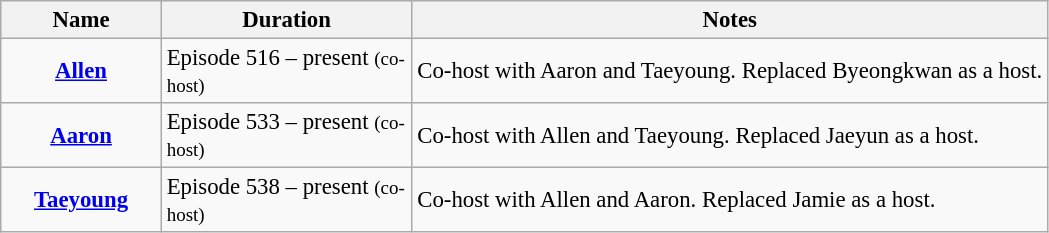<table class="wikitable" style="font-size:95%">
<tr>
<th align="center" width="100px">Name</th>
<th align="center" width="160px">Duration</th>
<th align="center">Notes</th>
</tr>
<tr>
<td align="center"><strong><a href='#'>Allen</a></strong></td>
<td>Episode 516 – present <small>(co-host)</small></td>
<td>Co-host with Aaron and Taeyoung. Replaced Byeongkwan as a host.</td>
</tr>
<tr>
<td align="center"><a href='#'><strong>Aaron</strong></a></td>
<td>Episode 533 – present <small>(co-host)</small></td>
<td>Co-host with Allen and Taeyoung. Replaced Jaeyun as a host.</td>
</tr>
<tr>
<td align="center"><strong><a href='#'>Taeyoung</a></strong></td>
<td>Episode 538 – present <small>(co-host)</small></td>
<td>Co-host with Allen and Aaron. Replaced Jamie as a host.</td>
</tr>
</table>
